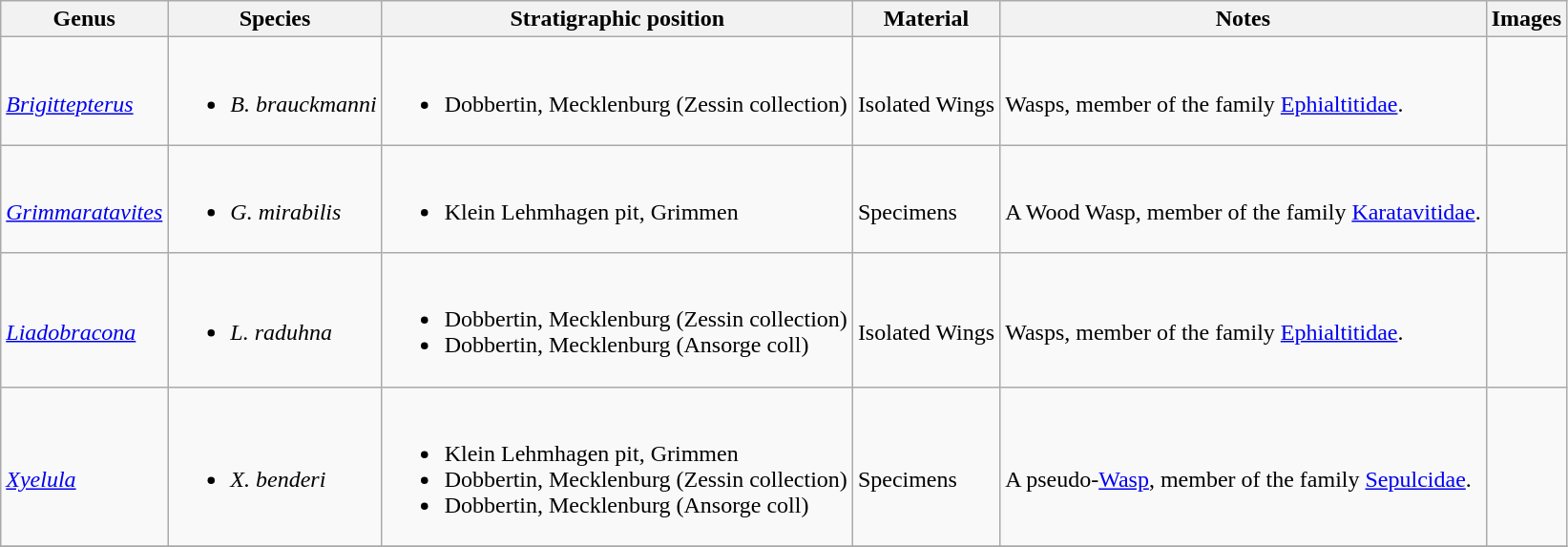<table class = "wikitable">
<tr>
<th>Genus</th>
<th>Species</th>
<th>Stratigraphic position</th>
<th>Material</th>
<th>Notes</th>
<th>Images</th>
</tr>
<tr>
<td><br><em><a href='#'>Brigittepterus</a></em></td>
<td><br><ul><li><em>B. brauckmanni</em></li></ul></td>
<td><br><ul><li>Dobbertin, Mecklenburg (Zessin collection)</li></ul></td>
<td><br>Isolated Wings</td>
<td><br>Wasps, member of the family <a href='#'>Ephialtitidae</a>.</td>
<td></td>
</tr>
<tr>
<td><br><em><a href='#'>Grimmaratavites</a></em></td>
<td><br><ul><li><em>G. mirabilis</em></li></ul></td>
<td><br><ul><li>Klein Lehmhagen pit, Grimmen</li></ul></td>
<td><br>Specimens</td>
<td><br>A Wood Wasp, member of the family <a href='#'>Karatavitidae</a>.</td>
<td></td>
</tr>
<tr>
<td><br><em><a href='#'>Liadobracona</a></em></td>
<td><br><ul><li><em>L. raduhna</em></li></ul></td>
<td><br><ul><li>Dobbertin, Mecklenburg (Zessin collection)</li><li>Dobbertin, Mecklenburg (Ansorge coll)</li></ul></td>
<td><br>Isolated Wings</td>
<td><br>Wasps, member of the family <a href='#'>Ephialtitidae</a>.</td>
<td></td>
</tr>
<tr>
<td><br><em><a href='#'>Xyelula</a></em></td>
<td><br><ul><li><em>X. benderi</em></li></ul></td>
<td><br><ul><li>Klein Lehmhagen pit, Grimmen</li><li>Dobbertin, Mecklenburg (Zessin collection)</li><li>Dobbertin, Mecklenburg (Ansorge coll)</li></ul></td>
<td><br>Specimens</td>
<td><br>A pseudo-<a href='#'>Wasp</a>, member of the family <a href='#'>Sepulcidae</a>.</td>
<td></td>
</tr>
<tr>
</tr>
</table>
